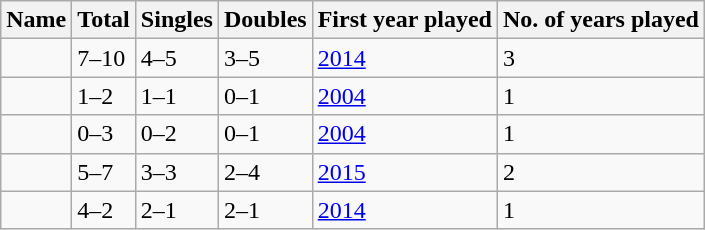<table class="sortable wikitable">
<tr style="text-align:center;">
<th>Name</th>
<th>Total </th>
<th>Singles </th>
<th>Doubles </th>
<th>First year played</th>
<th>No. of years played</th>
</tr>
<tr>
<td></td>
<td>7–10</td>
<td>4–5</td>
<td>3–5</td>
<td><a href='#'>2014</a></td>
<td>3</td>
</tr>
<tr>
<td></td>
<td>1–2</td>
<td>1–1</td>
<td>0–1</td>
<td><a href='#'>2004</a></td>
<td>1</td>
</tr>
<tr>
<td></td>
<td>0–3</td>
<td>0–2</td>
<td>0–1</td>
<td><a href='#'>2004</a></td>
<td>1</td>
</tr>
<tr>
<td></td>
<td>5–7</td>
<td>3–3</td>
<td>2–4</td>
<td><a href='#'>2015</a></td>
<td>2</td>
</tr>
<tr>
<td></td>
<td>4–2</td>
<td>2–1</td>
<td>2–1</td>
<td><a href='#'>2014</a></td>
<td>1</td>
</tr>
</table>
